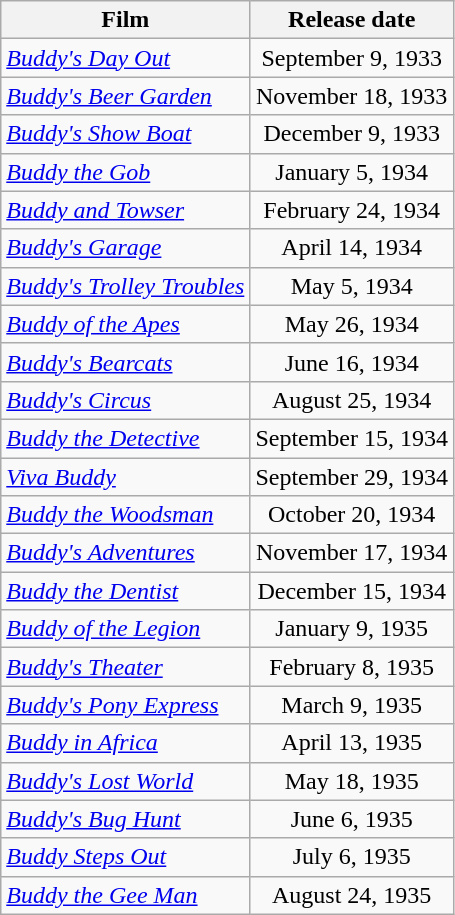<table class="wikitable">
<tr>
<th>Film</th>
<th>Release date</th>
</tr>
<tr>
<td><em><a href='#'>Buddy's Day Out</a></em></td>
<td align=center>September 9, 1933</td>
</tr>
<tr>
<td><em><a href='#'>Buddy's Beer Garden</a></em></td>
<td align=center>November 18, 1933</td>
</tr>
<tr>
<td><em><a href='#'>Buddy's Show Boat</a></em></td>
<td align=center>December 9, 1933</td>
</tr>
<tr>
<td><em><a href='#'>Buddy the Gob</a></em></td>
<td align=center>January 5, 1934</td>
</tr>
<tr>
<td><em><a href='#'>Buddy and Towser</a></em></td>
<td align=center>February 24, 1934</td>
</tr>
<tr>
<td><em><a href='#'>Buddy's Garage</a></em></td>
<td align=center>April 14, 1934</td>
</tr>
<tr>
<td><em><a href='#'>Buddy's Trolley Troubles</a></em></td>
<td align=center>May 5, 1934</td>
</tr>
<tr>
<td><em><a href='#'>Buddy of the Apes</a></em></td>
<td align=center>May 26, 1934</td>
</tr>
<tr>
<td><em><a href='#'>Buddy's Bearcats</a></em></td>
<td align=center>June 16, 1934</td>
</tr>
<tr>
<td><em><a href='#'>Buddy's Circus</a></em></td>
<td align=center>August 25, 1934</td>
</tr>
<tr>
<td><em><a href='#'>Buddy the Detective</a></em></td>
<td align=center>September 15, 1934</td>
</tr>
<tr>
<td><em><a href='#'>Viva Buddy</a></em></td>
<td align=center>September 29, 1934</td>
</tr>
<tr>
<td><em><a href='#'>Buddy the Woodsman</a></em></td>
<td align=center>October 20, 1934</td>
</tr>
<tr>
<td><em><a href='#'>Buddy's Adventures</a></em></td>
<td align=center>November 17, 1934</td>
</tr>
<tr>
<td><em><a href='#'>Buddy the Dentist</a></em></td>
<td align=center>December 15, 1934</td>
</tr>
<tr>
<td><em><a href='#'>Buddy of the Legion</a></em></td>
<td align=center>January 9, 1935</td>
</tr>
<tr>
<td><em><a href='#'>Buddy's Theater</a></em></td>
<td align=center>February 8, 1935</td>
</tr>
<tr>
<td><em><a href='#'>Buddy's Pony Express</a></em></td>
<td align=center>March 9, 1935</td>
</tr>
<tr>
<td><em><a href='#'>Buddy in Africa</a></em></td>
<td align=center>April 13, 1935</td>
</tr>
<tr>
<td><em><a href='#'>Buddy's Lost World</a></em></td>
<td align=center>May 18, 1935</td>
</tr>
<tr>
<td><em><a href='#'>Buddy's Bug Hunt</a></em></td>
<td align=center>June 6, 1935</td>
</tr>
<tr>
<td><em><a href='#'>Buddy Steps Out</a></em></td>
<td align=center>July 6, 1935</td>
</tr>
<tr>
<td><em><a href='#'>Buddy the Gee Man</a></em></td>
<td align=center>August 24, 1935</td>
</tr>
</table>
